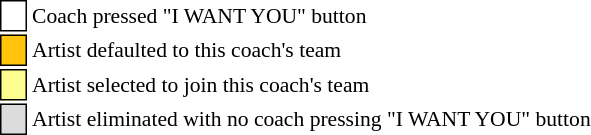<table class="toccolours" style="font-size: 90%; white-space: nowrap;">
<tr>
<td style="background:white; border:1px solid black;"> <strong></strong> </td>
<td>Coach pressed "I WANT YOU" button</td>
</tr>
<tr>
<td style="background:#ffc40c; border:1px solid black;">    </td>
<td>Artist defaulted to this coach's team</td>
</tr>
<tr>
<td style="background:#fdfc8f; border:1px solid black;">    </td>
<td style="padding-right: 8px">Artist selected to join this coach's team</td>
</tr>
<tr>
<td style="background:#dcdcdc; border:1px solid black;">    </td>
<td>Artist eliminated with no coach pressing "I WANT YOU" button</td>
</tr>
<tr>
<td></td>
</tr>
</table>
